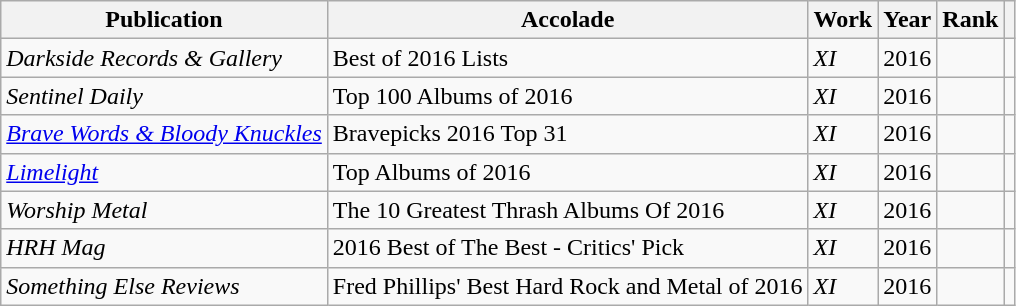<table class="sortable wikitable">
<tr>
<th>Publication</th>
<th>Accolade</th>
<th>Work</th>
<th>Year</th>
<th>Rank</th>
<th class="unsortable"></th>
</tr>
<tr>
<td><em>Darkside Records & Gallery</em></td>
<td>Best of 2016 Lists</td>
<td><em>XI</em></td>
<td>2016</td>
<td></td>
<td></td>
</tr>
<tr>
<td><em>Sentinel Daily</em></td>
<td>Top 100 Albums of 2016</td>
<td><em>XI</em></td>
<td>2016</td>
<td></td>
<td></td>
</tr>
<tr>
<td><em><a href='#'>Brave Words & Bloody Knuckles</a></em></td>
<td>Bravepicks 2016 Top 31</td>
<td><em>XI</em></td>
<td>2016</td>
<td></td>
<td></td>
</tr>
<tr>
<td><em><a href='#'>Limelight</a></em></td>
<td>Top Albums of 2016</td>
<td><em>XI</em></td>
<td>2016</td>
<td></td>
<td></td>
</tr>
<tr>
<td><em>Worship Metal</em></td>
<td>The 10 Greatest Thrash Albums Of 2016</td>
<td><em>XI</em></td>
<td>2016</td>
<td></td>
<td></td>
</tr>
<tr>
<td><em>HRH Mag</em></td>
<td>2016 Best of The Best - Critics' Pick</td>
<td><em>XI</em></td>
<td>2016</td>
<td></td>
<td></td>
</tr>
<tr>
<td><em>Something Else Reviews</em></td>
<td>Fred Phillips' Best Hard Rock and Metal of 2016</td>
<td><em>XI</em></td>
<td>2016</td>
<td></td>
<td></td>
</tr>
</table>
